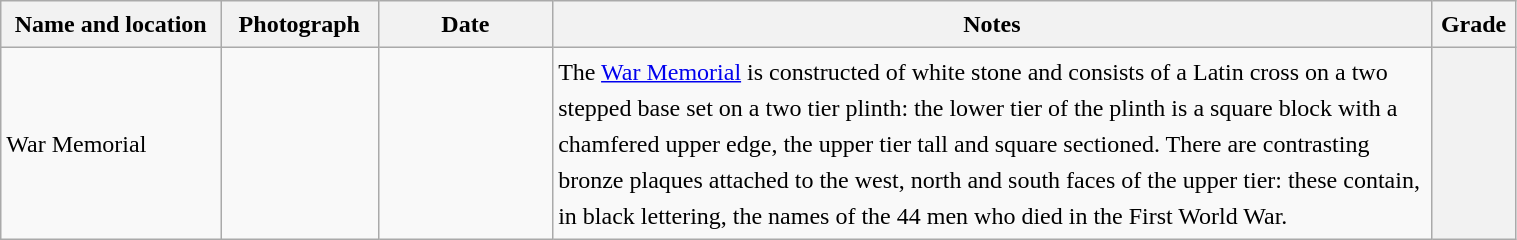<table class="wikitable sortable plainrowheaders" style="width:80%;border:0px;text-align:left;line-height:150%;">
<tr>
<th scope="col"  style="width:150px">Name and location</th>
<th scope="col"  style="width:100px" class="unsortable">Photograph</th>
<th scope="col"  style="width:120px">Date</th>
<th scope="col"  style="width:650px" class="unsortable">Notes</th>
<th scope="col"  style="width:50px">Grade</th>
</tr>
<tr>
<td>War Memorial<br><small></small></td>
<td></td>
<td align="center"></td>
<td>The <a href='#'>War Memorial</a> is constructed of white stone and consists of a Latin cross on a two stepped base set on a two tier plinth: the lower tier of the plinth is a square block with a chamfered upper edge, the upper tier tall and square sectioned. There are contrasting bronze plaques attached to the west, north and south faces of the upper tier: these contain, in black lettering, the names of the 44 men who died in the First World War.</td>
<th></th>
</tr>
<tr>
</tr>
</table>
